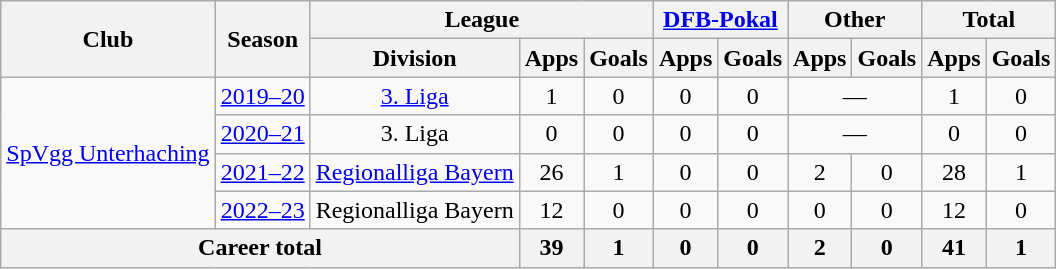<table class="wikitable" style="text-align:center">
<tr>
<th rowspan="2">Club</th>
<th rowspan="2">Season</th>
<th colspan="3">League</th>
<th colspan="2"><a href='#'>DFB-Pokal</a></th>
<th colspan="2">Other</th>
<th colspan="2">Total</th>
</tr>
<tr>
<th>Division</th>
<th>Apps</th>
<th>Goals</th>
<th>Apps</th>
<th>Goals</th>
<th>Apps</th>
<th>Goals</th>
<th>Apps</th>
<th>Goals</th>
</tr>
<tr>
<td rowspan="4"><a href='#'>SpVgg Unterhaching</a></td>
<td><a href='#'>2019–20</a></td>
<td><a href='#'>3. Liga</a></td>
<td>1</td>
<td>0</td>
<td>0</td>
<td>0</td>
<td colspan="2">—</td>
<td>1</td>
<td>0</td>
</tr>
<tr>
<td><a href='#'>2020–21</a></td>
<td>3. Liga</td>
<td>0</td>
<td>0</td>
<td>0</td>
<td>0</td>
<td colspan="2">—</td>
<td>0</td>
<td>0</td>
</tr>
<tr>
<td><a href='#'>2021–22</a></td>
<td><a href='#'>Regionalliga Bayern</a></td>
<td>26</td>
<td>1</td>
<td>0</td>
<td>0</td>
<td>2</td>
<td>0</td>
<td>28</td>
<td>1</td>
</tr>
<tr>
<td><a href='#'>2022–23</a></td>
<td>Regionalliga Bayern</td>
<td>12</td>
<td>0</td>
<td>0</td>
<td>0</td>
<td>0</td>
<td>0</td>
<td>12</td>
<td>0</td>
</tr>
<tr>
<th colspan="3">Career total</th>
<th>39</th>
<th>1</th>
<th>0</th>
<th>0</th>
<th>2</th>
<th>0</th>
<th>41</th>
<th>1</th>
</tr>
</table>
